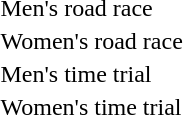<table>
<tr>
<td>Men's road race<br></td>
<td></td>
<td></td>
<td></td>
</tr>
<tr>
<td>Women's road race<br></td>
<td></td>
<td></td>
<td></td>
</tr>
<tr>
<td>Men's time trial<br></td>
<td></td>
<td></td>
<td></td>
</tr>
<tr>
<td>Women's time trial<br></td>
<td></td>
<td></td>
<td></td>
</tr>
</table>
